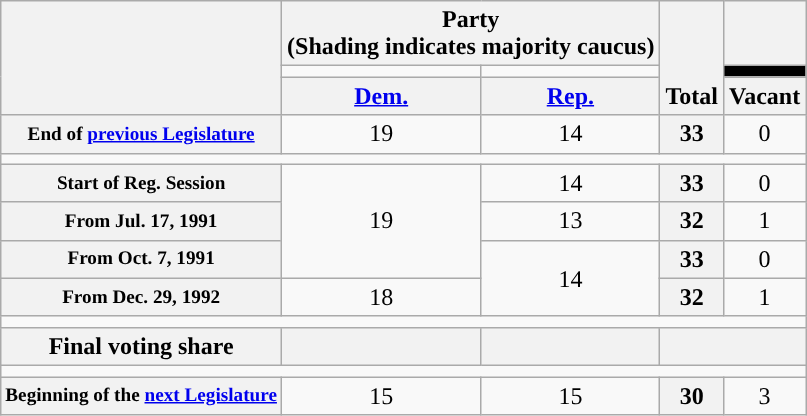<table class=wikitable style="text-align:center">
<tr style="vertical-align:bottom;">
<th rowspan=3></th>
<th colspan=2>Party <div>(Shading indicates majority caucus)</div></th>
<th rowspan=3>Total</th>
<th></th>
</tr>
<tr style="height:5px">
<td style="background-color:"></td>
<td style="background-color:"></td>
<td style="background:black;"></td>
</tr>
<tr>
<th><a href='#'>Dem.</a></th>
<th><a href='#'>Rep.</a></th>
<th>Vacant</th>
</tr>
<tr>
<th style="font-size:80%;">End of <a href='#'>previous Legislature</a></th>
<td>19</td>
<td>14</td>
<th>33</th>
<td>0</td>
</tr>
<tr>
<td colspan=5></td>
</tr>
<tr>
<th style="font-size:80%;">Start of Reg. Session</th>
<td rowspan="3" >19</td>
<td>14</td>
<th>33</th>
<td>0</td>
</tr>
<tr>
<th style="font-size:80%;">From Jul. 17, 1991</th>
<td>13</td>
<th>32</th>
<td>1</td>
</tr>
<tr>
<th style="font-size:80%;">From Oct. 7, 1991</th>
<td rowspan="2">14</td>
<th>33</th>
<td>0</td>
</tr>
<tr>
<th style="font-size:80%;">From Dec. 29, 1992</th>
<td>18</td>
<th>32</th>
<td>1</td>
</tr>
<tr>
<td colspan=5></td>
</tr>
<tr>
<th>Final voting share</th>
<th></th>
<th></th>
<th colspan=2></th>
</tr>
<tr>
<td colspan=5></td>
</tr>
<tr>
<th style="font-size:80%;">Beginning of the <a href='#'>next Legislature</a></th>
<td>15</td>
<td>15</td>
<th>30</th>
<td>3</td>
</tr>
</table>
